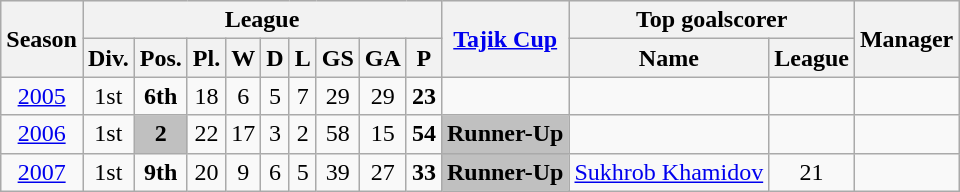<table class="wikitable">
<tr style="background:#efefef;">
<th rowspan="2">Season</th>
<th colspan="9">League</th>
<th rowspan="2"><a href='#'>Tajik Cup</a></th>
<th colspan="2">Top goalscorer</th>
<th rowspan="2">Manager</th>
</tr>
<tr>
<th>Div.</th>
<th>Pos.</th>
<th>Pl.</th>
<th>W</th>
<th>D</th>
<th>L</th>
<th>GS</th>
<th>GA</th>
<th>P</th>
<th>Name</th>
<th>League</th>
</tr>
<tr>
<td align=center><a href='#'>2005</a></td>
<td align=center>1st</td>
<td align=center><strong>6th</strong></td>
<td align=center>18</td>
<td align=center>6</td>
<td align=center>5</td>
<td align=center>7</td>
<td align=center>29</td>
<td align=center>29</td>
<td align=center><strong>23</strong></td>
<td align=center></td>
<td align=center></td>
<td align=center></td>
<td align=center></td>
</tr>
<tr>
<td align=center><a href='#'>2006</a></td>
<td align=center>1st</td>
<td style="text-align:center; background:silver;"><strong>2</strong></td>
<td align=center>22</td>
<td align=center>17</td>
<td align=center>3</td>
<td align=center>2</td>
<td align=center>58</td>
<td align=center>15</td>
<td align=center><strong>54</strong></td>
<td style="text-align:center; background:silver;"><strong>Runner-Up</strong></td>
<td align=center></td>
<td align=center></td>
<td align=center></td>
</tr>
<tr>
<td align=center><a href='#'>2007</a></td>
<td align=center>1st</td>
<td align=center><strong>9th</strong></td>
<td align=center>20</td>
<td align=center>9</td>
<td align=center>6</td>
<td align=center>5</td>
<td align=center>39</td>
<td align=center>27</td>
<td align=center><strong>33</strong></td>
<td style="text-align:center; background:silver;"><strong>Runner-Up</strong></td>
<td align=center> <a href='#'>Sukhrob Khamidov</a></td>
<td align=center>21</td>
<td align=center></td>
</tr>
</table>
